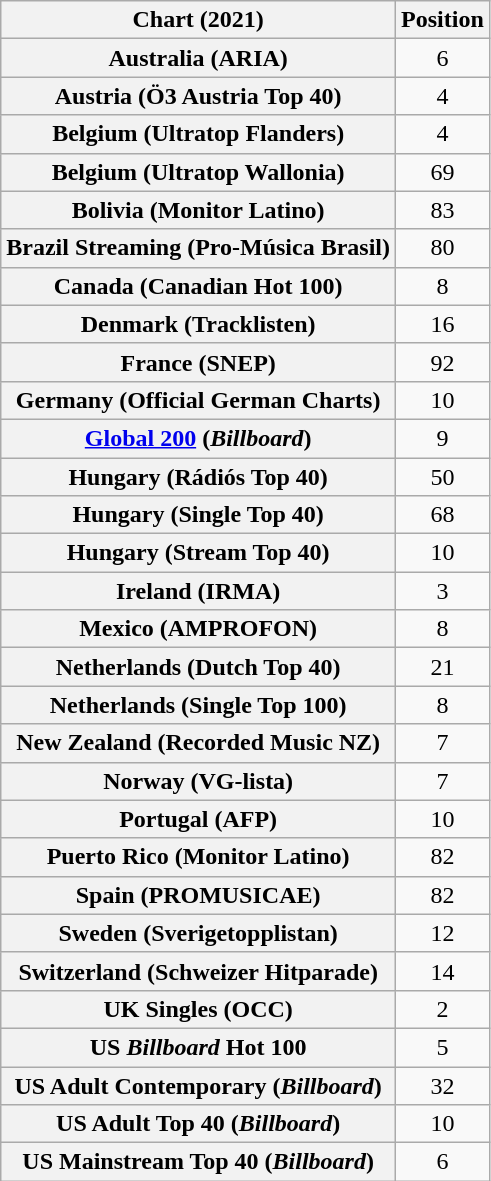<table class="wikitable sortable plainrowheaders" style="text-align:center">
<tr>
<th scope="col">Chart (2021)</th>
<th scope="col">Position</th>
</tr>
<tr>
<th scope="row">Australia (ARIA)</th>
<td>6</td>
</tr>
<tr>
<th scope="row">Austria (Ö3 Austria Top 40)</th>
<td>4</td>
</tr>
<tr>
<th scope="row">Belgium (Ultratop Flanders)</th>
<td>4</td>
</tr>
<tr>
<th scope="row">Belgium (Ultratop Wallonia)</th>
<td>69</td>
</tr>
<tr>
<th scope="row">Bolivia (Monitor Latino)</th>
<td>83</td>
</tr>
<tr>
<th scope="row">Brazil Streaming (Pro-Música Brasil)</th>
<td>80</td>
</tr>
<tr>
<th scope="row">Canada (Canadian Hot 100)</th>
<td>8</td>
</tr>
<tr>
<th scope="row">Denmark (Tracklisten)</th>
<td>16</td>
</tr>
<tr>
<th scope="row">France (SNEP)</th>
<td>92</td>
</tr>
<tr>
<th scope="row">Germany (Official German Charts)</th>
<td>10</td>
</tr>
<tr>
<th scope="row"><a href='#'>Global 200</a> (<em>Billboard</em>)</th>
<td>9</td>
</tr>
<tr>
<th scope="row">Hungary (Rádiós Top 40)</th>
<td>50</td>
</tr>
<tr>
<th scope="row">Hungary (Single Top 40)</th>
<td>68</td>
</tr>
<tr>
<th scope="row">Hungary (Stream Top 40)</th>
<td>10</td>
</tr>
<tr>
<th scope="row">Ireland (IRMA)</th>
<td>3</td>
</tr>
<tr>
<th scope="row">Mexico (AMPROFON)</th>
<td>8</td>
</tr>
<tr>
<th scope="row">Netherlands (Dutch Top 40)</th>
<td>21</td>
</tr>
<tr>
<th scope="row">Netherlands (Single Top 100)</th>
<td>8</td>
</tr>
<tr>
<th scope="row">New Zealand (Recorded Music NZ)</th>
<td>7</td>
</tr>
<tr>
<th scope="row">Norway (VG-lista)</th>
<td>7</td>
</tr>
<tr>
<th scope="row">Portugal (AFP)</th>
<td>10</td>
</tr>
<tr>
<th scope="row">Puerto Rico (Monitor Latino)</th>
<td>82</td>
</tr>
<tr>
<th scope="row">Spain (PROMUSICAE)</th>
<td>82</td>
</tr>
<tr>
<th scope="row">Sweden (Sverigetopplistan)</th>
<td>12</td>
</tr>
<tr>
<th scope="row">Switzerland (Schweizer Hitparade)</th>
<td>14</td>
</tr>
<tr>
<th scope="row">UK Singles (OCC)</th>
<td>2</td>
</tr>
<tr>
<th scope="row">US <em>Billboard</em> Hot 100</th>
<td>5</td>
</tr>
<tr>
<th scope="row">US Adult Contemporary (<em>Billboard</em>)</th>
<td>32</td>
</tr>
<tr>
<th scope="row">US Adult Top 40 (<em>Billboard</em>)</th>
<td>10</td>
</tr>
<tr>
<th scope="row">US Mainstream Top 40 (<em>Billboard</em>)</th>
<td>6</td>
</tr>
</table>
